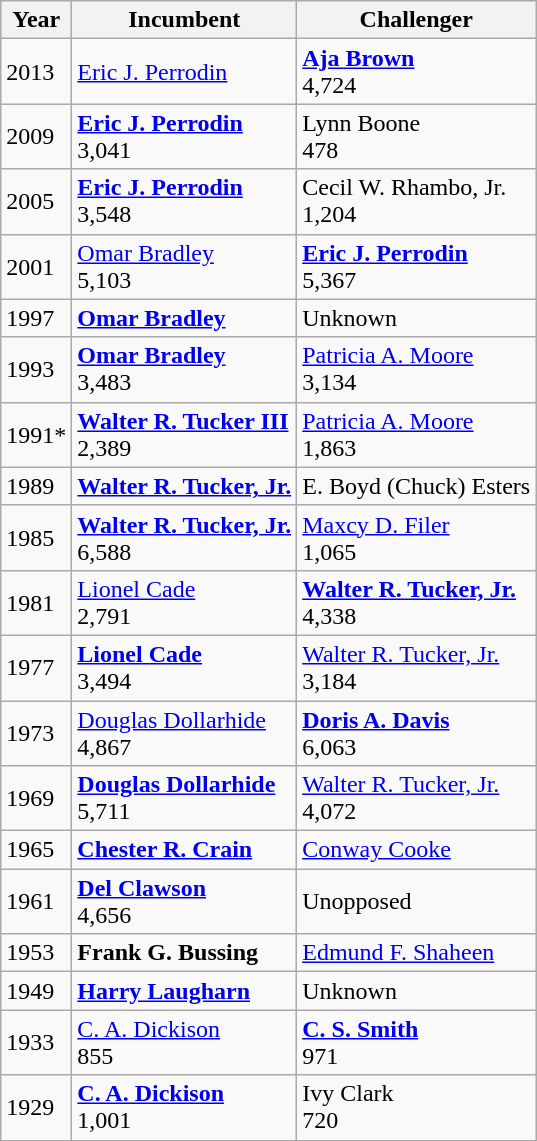<table class="wikitable">
<tr>
<th>Year</th>
<th>Incumbent</th>
<th>Challenger</th>
</tr>
<tr>
<td>2013</td>
<td><a href='#'>Eric J. Perrodin</a> <br></td>
<td><strong><a href='#'>Aja Brown</a></strong> <br> 4,724</td>
</tr>
<tr>
<td>2009</td>
<td><strong><a href='#'>Eric J. Perrodin</a></strong> <br> 3,041</td>
<td>Lynn Boone <br>478</td>
</tr>
<tr>
<td>2005</td>
<td><strong><a href='#'>Eric J. Perrodin</a></strong> <br> 3,548</td>
<td>Cecil W. Rhambo, Jr. <br>1,204</td>
</tr>
<tr>
<td>2001</td>
<td><a href='#'>Omar Bradley</a> <br>5,103</td>
<td><strong><a href='#'>Eric J. Perrodin</a></strong> <br>5,367</td>
</tr>
<tr>
<td>1997</td>
<td><strong><a href='#'>Omar Bradley</a></strong></td>
<td>Unknown</td>
</tr>
<tr>
<td>1993</td>
<td><strong><a href='#'>Omar Bradley</a></strong> <br>3,483</td>
<td><a href='#'>Patricia A. Moore</a><br>3,134</td>
</tr>
<tr>
<td>1991*</td>
<td><strong><a href='#'>Walter R. Tucker III</a></strong> <br> 2,389</td>
<td><a href='#'>Patricia A. Moore</a> <br> 1,863</td>
</tr>
<tr>
<td>1989</td>
<td><strong><a href='#'>Walter R. Tucker, Jr.</a></strong></td>
<td>E. Boyd (Chuck) Esters</td>
</tr>
<tr>
<td>1985</td>
<td><strong><a href='#'>Walter R. Tucker, Jr.</a></strong> <br> 6,588</td>
<td><a href='#'>Maxcy D. Filer</a> <br> 1,065</td>
</tr>
<tr>
<td>1981</td>
<td><a href='#'>Lionel Cade</a> <br> 2,791</td>
<td><strong><a href='#'>Walter R. Tucker, Jr.</a></strong> <br> 4,338</td>
</tr>
<tr>
<td>1977</td>
<td><strong><a href='#'>Lionel Cade</a></strong> <br> 3,494</td>
<td><a href='#'>Walter R. Tucker, Jr.</a> <br> 3,184</td>
</tr>
<tr>
<td>1973</td>
<td><a href='#'>Douglas Dollarhide</a> <br> 4,867</td>
<td><strong><a href='#'>Doris A. Davis</a></strong> <br> 6,063</td>
</tr>
<tr>
<td>1969</td>
<td><strong><a href='#'>Douglas Dollarhide</a></strong> <br> 5,711</td>
<td><a href='#'>Walter R. Tucker, Jr.</a> <br> 4,072</td>
</tr>
<tr>
<td>1965</td>
<td><strong><a href='#'>Chester R. Crain</a></strong></td>
<td><a href='#'>Conway Cooke</a></td>
</tr>
<tr>
<td>1961</td>
<td><strong><a href='#'>Del Clawson</a></strong> <br> 4,656</td>
<td>Unopposed</td>
</tr>
<tr>
<td>1953</td>
<td><strong>Frank G. Bussing</strong></td>
<td><a href='#'>Edmund F. Shaheen</a></td>
</tr>
<tr>
<td>1949</td>
<td><strong><a href='#'>Harry Laugharn</a></strong></td>
<td>Unknown</td>
</tr>
<tr>
<td>1933</td>
<td><a href='#'>C. A. Dickison</a> <br> 855</td>
<td><strong><a href='#'>C. S. Smith</a></strong> <br>971</td>
</tr>
<tr>
<td>1929</td>
<td><strong><a href='#'>C. A. Dickison</a></strong> <br> 1,001</td>
<td>Ivy Clark <br>720</td>
</tr>
</table>
